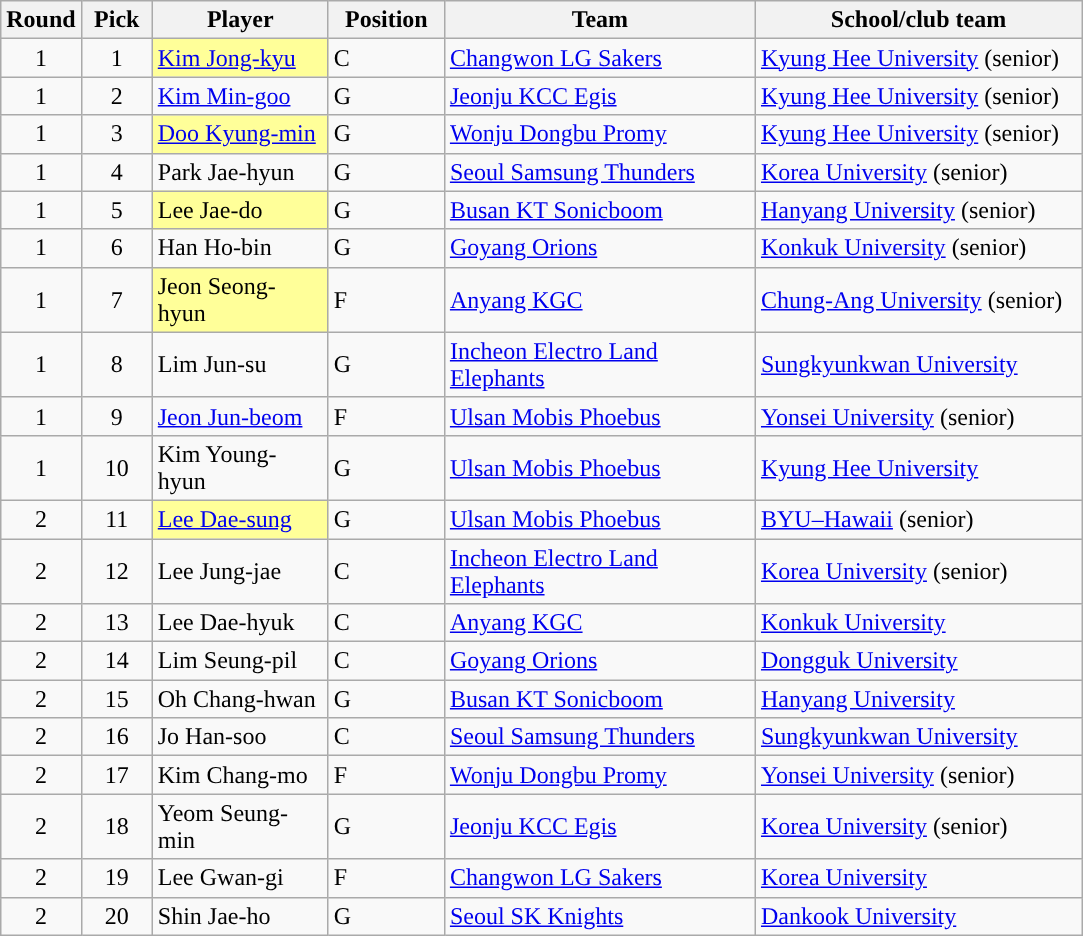<table class="wikitable sortable sortable">
<tr>
<th scope="col" width=40>Round</th>
<th scope="col" width=40>Pick</th>
<th scope="col" width=110>Player</th>
<th scope="col" width=70>Position</th>
<th scope="col" width=200>Team</th>
<th scope="col" width=210>School/club team</th>
</tr>
<tr>
<td align=center>1</td>
<td align=center>1</td>
<td style="background-color:#FFFF99;"><a href='#'>Kim Jong-kyu</a></td>
<td>C</td>
<td><a href='#'>Changwon LG Sakers</a></td>
<td><a href='#'>Kyung Hee University</a> (senior)</td>
</tr>
<tr>
<td align=center>1</td>
<td align=center>2</td>
<td><a href='#'>Kim Min-goo</a></td>
<td>G</td>
<td><a href='#'>Jeonju KCC Egis</a></td>
<td><a href='#'>Kyung Hee University</a> (senior)</td>
</tr>
<tr>
<td align=center>1</td>
<td align=center>3</td>
<td style="background-color:#FFFF99;"><a href='#'>Doo Kyung-min</a></td>
<td>G</td>
<td><a href='#'>Wonju Dongbu Promy</a></td>
<td><a href='#'>Kyung Hee University</a> (senior)</td>
</tr>
<tr>
<td align=center>1</td>
<td align=center>4</td>
<td>Park Jae-hyun</td>
<td>G</td>
<td><a href='#'>Seoul Samsung Thunders</a></td>
<td><a href='#'>Korea University</a> (senior)</td>
</tr>
<tr>
<td align=center>1</td>
<td align=center>5</td>
<td style="background-color:#FFFF99;">Lee Jae-do</td>
<td>G</td>
<td><a href='#'>Busan KT Sonicboom</a></td>
<td><a href='#'>Hanyang University</a> (senior)</td>
</tr>
<tr>
<td align=center>1</td>
<td align=center>6</td>
<td>Han Ho-bin</td>
<td>G</td>
<td><a href='#'>Goyang Orions</a></td>
<td><a href='#'>Konkuk University</a> (senior)</td>
</tr>
<tr>
<td align=center>1</td>
<td align=center>7</td>
<td style="background-color:#FFFF99;">Jeon Seong-hyun</td>
<td>F</td>
<td><a href='#'>Anyang KGC</a></td>
<td><a href='#'>Chung-Ang University</a> (senior)</td>
</tr>
<tr>
<td align=center>1</td>
<td align=center>8</td>
<td>Lim Jun-su</td>
<td>G</td>
<td><a href='#'>Incheon Electro Land Elephants</a></td>
<td><a href='#'>Sungkyunkwan University</a></td>
</tr>
<tr>
<td align=center>1</td>
<td align=center>9</td>
<td><a href='#'>Jeon Jun-beom</a></td>
<td>F</td>
<td><a href='#'>Ulsan Mobis Phoebus</a></td>
<td><a href='#'>Yonsei University</a> (senior)</td>
</tr>
<tr>
<td align=center>1</td>
<td align=center>10</td>
<td>Kim Young-hyun</td>
<td>G</td>
<td><a href='#'>Ulsan Mobis Phoebus</a></td>
<td><a href='#'>Kyung Hee University</a></td>
</tr>
<tr>
<td align=center>2</td>
<td align=center>11</td>
<td style="background-color:#FFFF99;"><a href='#'>Lee Dae-sung</a></td>
<td>G</td>
<td><a href='#'>Ulsan Mobis Phoebus</a></td>
<td> <a href='#'>BYU–Hawaii</a> (senior)</td>
</tr>
<tr>
<td align=center>2</td>
<td align=center>12</td>
<td>Lee Jung-jae</td>
<td>C</td>
<td><a href='#'>Incheon Electro Land Elephants</a></td>
<td><a href='#'>Korea University</a> (senior)</td>
</tr>
<tr>
<td align=center>2</td>
<td align=center>13</td>
<td>Lee Dae-hyuk</td>
<td>C</td>
<td><a href='#'>Anyang KGC</a></td>
<td><a href='#'>Konkuk University</a></td>
</tr>
<tr>
<td align=center>2</td>
<td align=center>14</td>
<td>Lim Seung-pil</td>
<td>C</td>
<td><a href='#'>Goyang Orions</a></td>
<td><a href='#'>Dongguk University</a></td>
</tr>
<tr>
<td align=center>2</td>
<td align=center>15</td>
<td>Oh Chang-hwan</td>
<td>G</td>
<td><a href='#'>Busan KT Sonicboom</a></td>
<td><a href='#'>Hanyang University</a></td>
</tr>
<tr>
<td align=center>2</td>
<td align=center>16</td>
<td>Jo Han-soo</td>
<td>C</td>
<td><a href='#'>Seoul Samsung Thunders</a></td>
<td><a href='#'>Sungkyunkwan University</a></td>
</tr>
<tr>
<td align=center>2</td>
<td align=center>17</td>
<td>Kim Chang-mo</td>
<td>F</td>
<td><a href='#'>Wonju Dongbu Promy</a></td>
<td><a href='#'>Yonsei University</a> (senior)</td>
</tr>
<tr>
<td align=center>2</td>
<td align=center>18</td>
<td>Yeom Seung-min</td>
<td>G</td>
<td><a href='#'>Jeonju KCC Egis</a></td>
<td><a href='#'>Korea University</a> (senior)</td>
</tr>
<tr>
<td align=center>2</td>
<td align=center>19</td>
<td>Lee Gwan-gi</td>
<td>F</td>
<td><a href='#'>Changwon LG Sakers</a></td>
<td><a href='#'>Korea University</a></td>
</tr>
<tr>
<td align=center>2</td>
<td align=center>20</td>
<td>Shin Jae-ho</td>
<td>G</td>
<td><a href='#'>Seoul SK Knights</a></td>
<td><a href='#'>Dankook University</a></td>
</tr>
</table>
